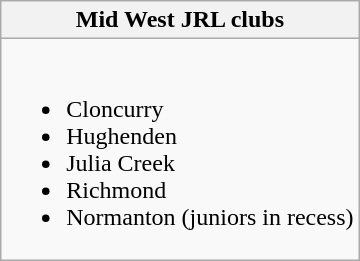<table class="wikitable mw-collapsible mw-collapsed">
<tr>
<th>Mid West JRL clubs</th>
</tr>
<tr>
<td><br><ul><li>Cloncurry</li><li>Hughenden</li><li>Julia Creek</li><li>Richmond</li><li>Normanton (juniors in recess)</li></ul></td>
</tr>
</table>
